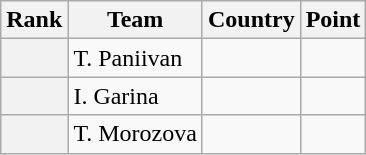<table class="wikitable sortable">
<tr>
<th>Rank</th>
<th>Team</th>
<th>Country</th>
<th>Point</th>
</tr>
<tr>
<th></th>
<td>T. Paniivan</td>
<td></td>
<td></td>
</tr>
<tr>
<th></th>
<td>I. Garina</td>
<td></td>
<td></td>
</tr>
<tr>
<th></th>
<td>T. Morozova</td>
<td></td>
<td></td>
</tr>
</table>
